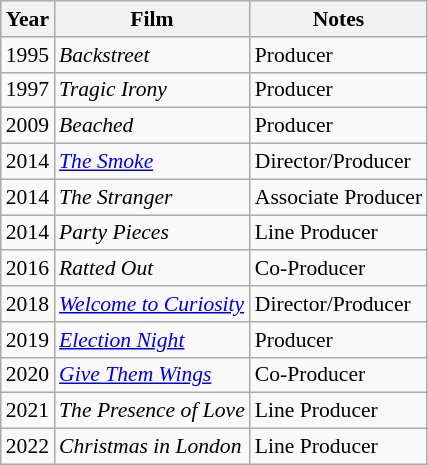<table class="wikitable" style="font-size:90%">
<tr>
<th>Year</th>
<th>Film</th>
<th>Notes</th>
</tr>
<tr>
<td>1995</td>
<td><em>Backstreet</em></td>
<td>Producer</td>
</tr>
<tr>
<td>1997</td>
<td><em>Tragic Irony</em></td>
<td>Producer</td>
</tr>
<tr>
<td>2009</td>
<td><em>Beached</em></td>
<td>Producer</td>
</tr>
<tr>
<td>2014</td>
<td><em><a href='#'>The Smoke</a></em></td>
<td>Director/Producer</td>
</tr>
<tr>
<td>2014</td>
<td><em>The Stranger</em></td>
<td>Associate Producer</td>
</tr>
<tr>
<td>2014</td>
<td><em>Party Pieces</em></td>
<td>Line Producer</td>
</tr>
<tr>
<td>2016</td>
<td><em>Ratted Out</em></td>
<td>Co-Producer</td>
</tr>
<tr>
<td>2018</td>
<td><em><a href='#'>Welcome to Curiosity</a></em></td>
<td>Director/Producer</td>
</tr>
<tr>
<td>2019</td>
<td><em><a href='#'>Election Night</a></em></td>
<td>Producer</td>
</tr>
<tr>
<td>2020</td>
<td><em><a href='#'>Give Them Wings</a></em></td>
<td>Co-Producer</td>
</tr>
<tr>
<td>2021</td>
<td><em>The Presence of Love</em></td>
<td>Line Producer</td>
</tr>
<tr>
<td>2022</td>
<td><em>Christmas in London</em></td>
<td>Line Producer</td>
</tr>
</table>
